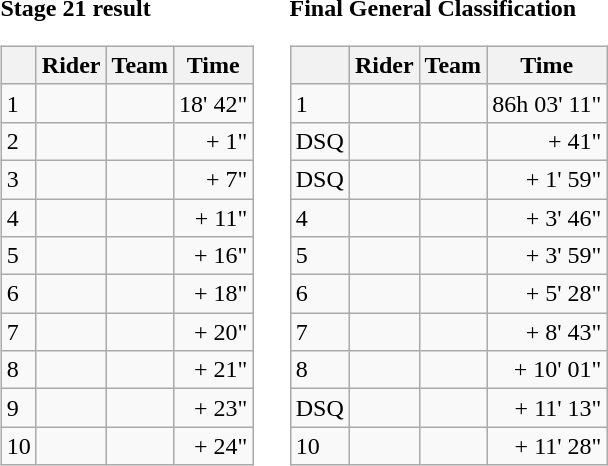<table>
<tr>
<td><strong>Stage 21 result</strong><br><table class="wikitable">
<tr>
<th></th>
<th>Rider</th>
<th>Team</th>
<th>Time</th>
</tr>
<tr>
<td>1</td>
<td></td>
<td></td>
<td align="right">18' 42"</td>
</tr>
<tr>
<td>2</td>
<td></td>
<td></td>
<td align="right">+ 1"</td>
</tr>
<tr>
<td>3</td>
<td></td>
<td></td>
<td align="right">+ 7"</td>
</tr>
<tr>
<td>4</td>
<td></td>
<td></td>
<td align="right">+ 11"</td>
</tr>
<tr>
<td>5</td>
<td></td>
<td></td>
<td align="right">+ 16"</td>
</tr>
<tr>
<td>6</td>
<td></td>
<td></td>
<td align="right">+ 18"</td>
</tr>
<tr>
<td>7</td>
<td></td>
<td></td>
<td align="right">+ 20"</td>
</tr>
<tr>
<td>8</td>
<td></td>
<td></td>
<td align="right">+ 21"</td>
</tr>
<tr>
<td>9</td>
<td> </td>
<td></td>
<td align="right">+ 23"</td>
</tr>
<tr>
<td>10</td>
<td> </td>
<td></td>
<td align="right">+ 24"</td>
</tr>
</table>
</td>
<td></td>
<td><strong>Final General Classification</strong><br><table class="wikitable">
<tr>
<th></th>
<th>Rider</th>
<th>Team</th>
<th>Time</th>
</tr>
<tr>
<td>1</td>
<td> </td>
<td></td>
<td align="right">86h 03' 11"</td>
</tr>
<tr>
<td>DSQ</td>
<td><del></del> </td>
<td><del></del></td>
<td align="right">+ 41"</td>
</tr>
<tr>
<td>DSQ</td>
<td><del></del></td>
<td><del></del></td>
<td align="right">+ 1' 59"</td>
</tr>
<tr>
<td>4</td>
<td></td>
<td></td>
<td align="right">+ 3' 46"</td>
</tr>
<tr>
<td>5</td>
<td></td>
<td></td>
<td align="right">+ 3' 59"</td>
</tr>
<tr>
<td>6</td>
<td></td>
<td></td>
<td align="right">+ 5' 28"</td>
</tr>
<tr>
<td>7</td>
<td> </td>
<td></td>
<td align="right">+ 8' 43"</td>
</tr>
<tr>
<td>8</td>
<td></td>
<td></td>
<td align="right">+ 10' 01"</td>
</tr>
<tr>
<td>DSQ</td>
<td><del></del></td>
<td><del></del></td>
<td align="right">+ 11' 13"</td>
</tr>
<tr>
<td>10</td>
<td></td>
<td></td>
<td align="right">+ 11' 28"</td>
</tr>
</table>
</td>
</tr>
</table>
